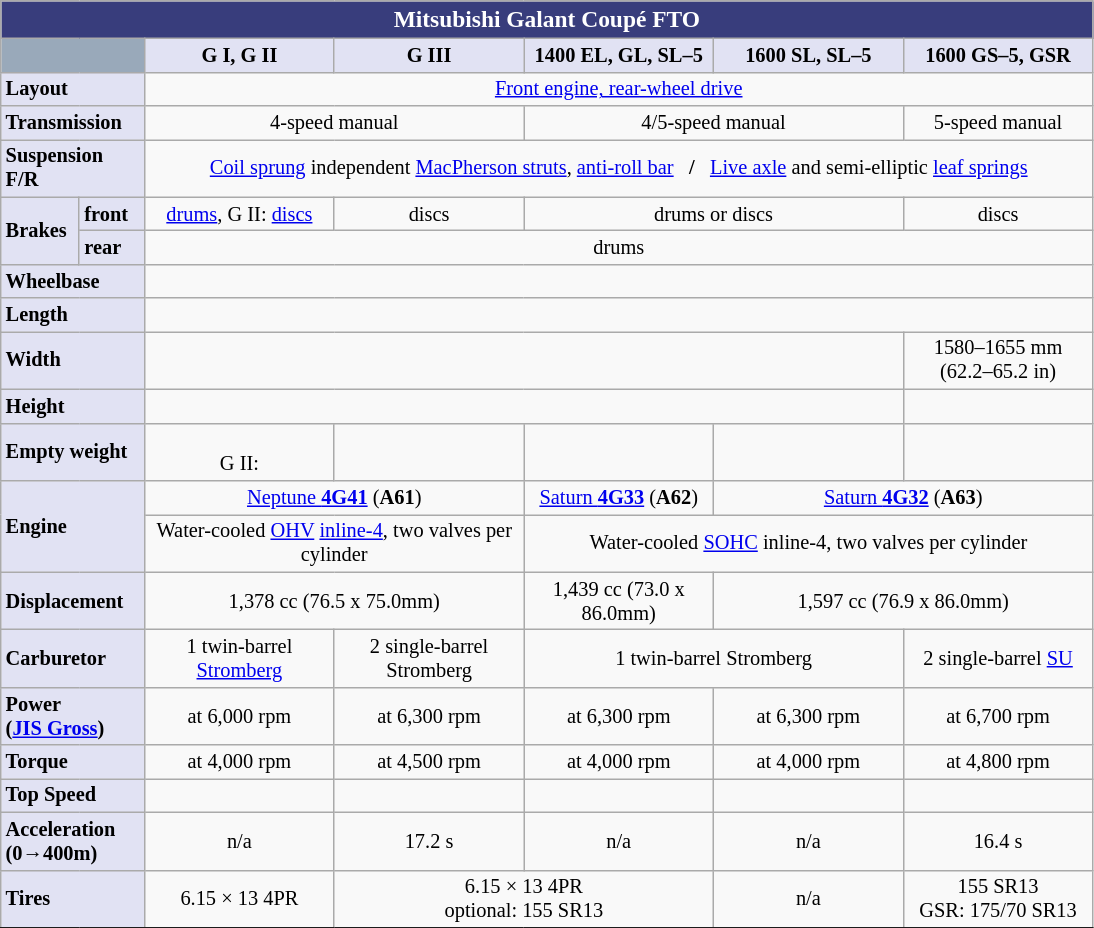<table class="wikitable collapsible" rules="all" style="border:solid 1px #1C1C1C; font-size:85%; empty-cells:show;">
<tr>
<th colspan = 7 width=250 style="background-color:#383d7c;color:white;font-size:115%">Mitsubishi Galant Coupé FTO</th>
</tr>
<tr>
<td colspan = 2 style="background-color:#99a9ba;"> </td>
<th width=120 style="background-color:#e1e2f3"><strong>G I, G II</strong></th>
<th width=120 style="background-color:#e1e2f3"><strong>G III</strong></th>
<th width=120 style="background-color:#e1e2f3"><strong>1400 EL, GL, SL–5</strong></th>
<th width=120 style="background-color:#e1e2f3"><strong>1600 SL, SL–5</strong></th>
<th width=120 style="background-color:#e1e2f3"><strong>1600 GS–5, GSR</strong></th>
</tr>
<tr>
<td colspan = 2  style="background-color:#e1e2f3;"><strong>Layout</strong></td>
<td colspan = 5 align="center"><a href='#'>Front engine, rear-wheel drive</a></td>
</tr>
<tr>
<td colspan = 2 style="background-color:#e1e2f3;"><strong>Transmission</strong></td>
<td colspan = 2 align="center">4-speed manual</td>
<td colspan = 2 align="center">4/5-speed manual</td>
<td align="center">5-speed manual</td>
</tr>
<tr>
<td colspan = 2 style="background-color:#e1e2f3;"><strong>Suspension F/R</strong></td>
<td colspan = 5 align="center"><a href='#'>Coil sprung</a> independent <a href='#'>MacPherson struts</a>, <a href='#'>anti-roll bar</a>   <strong>/</strong>   <a href='#'>Live axle</a> and semi-elliptic <a href='#'>leaf springs</a></td>
</tr>
<tr>
<td rowspan = 2 width=46 style="background-color:#e1e2f3;"><strong>Brakes</strong></td>
<td width=37 style="background-color:#e1e2f3;"><strong>front</strong></td>
<td align="center"><a href='#'>drums</a>, G II: <a href='#'>discs</a></td>
<td align="center">discs</td>
<td colspan=2 align="center">drums or discs</td>
<td align="center">discs</td>
</tr>
<tr>
<td style="background-color:#e1e2f3;"><strong>rear</strong></td>
<td colspan = 5 align="center">drums</td>
</tr>
<tr>
<td colspan = 2 style="background-color:#e1e2f3;"><strong>Wheelbase</strong></td>
<td colspan = 5 align="center"></td>
</tr>
<tr>
<td colspan = 2 style="background-color:#e1e2f3;"><strong>Length</strong></td>
<td colspan = 5 align="center"></td>
</tr>
<tr>
<td colspan = 2 style="background-color:#e1e2f3;"><strong>Width</strong></td>
<td colspan = 4 align="center"></td>
<td align="center">1580–1655 mm<br>(62.2–65.2 in)</td>
</tr>
<tr>
<td colspan = 2 style="background-color:#e1e2f3;"><strong>Height</strong></td>
<td colspan = 4 align="center"></td>
<td align="center"></td>
</tr>
<tr>
<td colspan = 2 style="background-color:#e1e2f3;"><strong>Empty weight</strong></td>
<td align="center"><br>G II: </td>
<td align="center"></td>
<td align="center"></td>
<td align="center"></td>
<td align="center"></td>
</tr>
<tr>
<td colspan = 2 rowspan=2 style="background-color:#e1e2f3;"><strong>Engine</strong></td>
<td colspan= 2 align="center"><a href='#'>Neptune <strong>4G41</strong></a> (<strong>A61</strong>)</td>
<td align="center"><a href='#'>Saturn <strong>4G33</strong></a> (<strong>A62</strong>)</td>
<td colspan= 2 align="center"><a href='#'>Saturn <strong>4G32</strong></a> (<strong>A63</strong>)</td>
</tr>
<tr>
<td colspan= 2 align="center">Water-cooled <a href='#'>OHV</a> <a href='#'>inline-4</a>, two valves per cylinder</td>
<td colspan= 3 align="center">Water-cooled <a href='#'>SOHC</a> inline-4, two valves per cylinder</td>
</tr>
<tr>
<td colspan = 2 style="background-color:#e1e2f3;"><strong>Displacement</strong></td>
<td colspan = 2 align="center">1,378 cc (76.5 x 75.0mm)</td>
<td align="center">1,439 cc (73.0 x 86.0mm)</td>
<td colspan = 2 align="center">1,597 cc (76.9 x 86.0mm)</td>
</tr>
<tr>
<td colspan = 2 style="background-color:#e1e2f3;"><strong>Carburetor</strong></td>
<td align="center">1 twin-barrel <a href='#'>Stromberg</a></td>
<td align="center">2 single-barrel Stromberg</td>
<td colspan = 2 align="center">1 twin-barrel Stromberg</td>
<td align="center">2 single-barrel <a href='#'>SU</a></td>
</tr>
<tr>
<td colspan = 2 style="background-color:#e1e2f3;"><strong>Power (<a href='#'>JIS Gross</a>)</strong></td>
<td align="center"> at 6,000 rpm</td>
<td align="center"> at 6,300 rpm</td>
<td align="center"> at 6,300 rpm</td>
<td align="center"> at 6,300 rpm</td>
<td align="center"> at 6,700 rpm</td>
</tr>
<tr>
<td colspan = 2 style="background-color:#e1e2f3;"><strong>Torque</strong></td>
<td align="center"> at 4,000 rpm</td>
<td align="center"> at 4,500 rpm</td>
<td align="center"> at 4,000 rpm</td>
<td align="center"> at 4,000 rpm</td>
<td align="center"> at 4,800 rpm</td>
</tr>
<tr>
<td colspan = 2 style="background-color:#e1e2f3;"><strong>Top Speed</strong></td>
<td align="center"></td>
<td align="center"></td>
<td align="center"></td>
<td align="center"></td>
<td align="center"></td>
</tr>
<tr>
<td colspan = 2 style="background-color:#e1e2f3;"><strong>Acceleration (0→400m)</strong></td>
<td align="center">n/a</td>
<td align="center">17.2 s</td>
<td align="center">n/a</td>
<td align="center">n/a</td>
<td align="center">16.4 s</td>
</tr>
<tr>
<td colspan = 2 style="background-color:#e1e2f3;"><strong>Tires</strong></td>
<td align="center">6.15 × 13 4PR</td>
<td colspan = 2 align="center">6.15 × 13 4PR<br>optional: 155 SR13</td>
<td align="center">n/a</td>
<td align="center">155 SR13<br>GSR: 175/70 SR13</td>
</tr>
<tr>
</tr>
</table>
